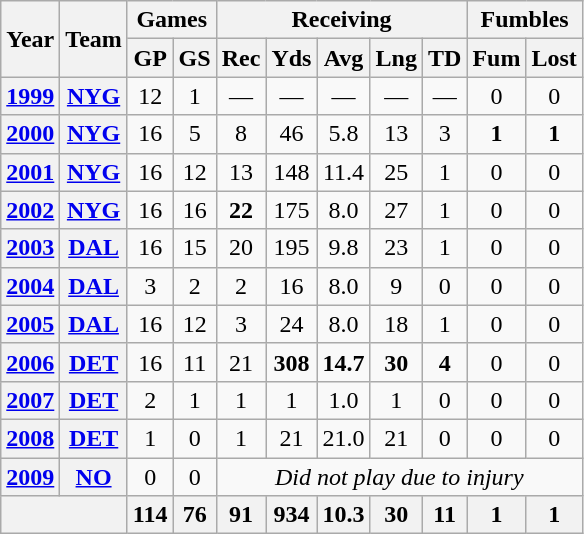<table class="wikitable" style="text-align:center">
<tr>
<th rowspan="2">Year</th>
<th rowspan="2">Team</th>
<th colspan="2">Games</th>
<th colspan="5">Receiving</th>
<th colspan="2">Fumbles</th>
</tr>
<tr>
<th>GP</th>
<th>GS</th>
<th>Rec</th>
<th>Yds</th>
<th>Avg</th>
<th>Lng</th>
<th>TD</th>
<th>Fum</th>
<th>Lost</th>
</tr>
<tr>
<th><a href='#'>1999</a></th>
<th><a href='#'>NYG</a></th>
<td>12</td>
<td>1</td>
<td>—</td>
<td>—</td>
<td>—</td>
<td>—</td>
<td>—</td>
<td>0</td>
<td>0</td>
</tr>
<tr>
<th><a href='#'>2000</a></th>
<th><a href='#'>NYG</a></th>
<td>16</td>
<td>5</td>
<td>8</td>
<td>46</td>
<td>5.8</td>
<td>13</td>
<td>3</td>
<td><strong>1</strong></td>
<td><strong>1</strong></td>
</tr>
<tr>
<th><a href='#'>2001</a></th>
<th><a href='#'>NYG</a></th>
<td>16</td>
<td>12</td>
<td>13</td>
<td>148</td>
<td>11.4</td>
<td>25</td>
<td>1</td>
<td>0</td>
<td>0</td>
</tr>
<tr>
<th><a href='#'>2002</a></th>
<th><a href='#'>NYG</a></th>
<td>16</td>
<td>16</td>
<td><strong>22</strong></td>
<td>175</td>
<td>8.0</td>
<td>27</td>
<td>1</td>
<td>0</td>
<td>0</td>
</tr>
<tr>
<th><a href='#'>2003</a></th>
<th><a href='#'>DAL</a></th>
<td>16</td>
<td>15</td>
<td>20</td>
<td>195</td>
<td>9.8</td>
<td>23</td>
<td>1</td>
<td>0</td>
<td>0</td>
</tr>
<tr>
<th><a href='#'>2004</a></th>
<th><a href='#'>DAL</a></th>
<td>3</td>
<td>2</td>
<td>2</td>
<td>16</td>
<td>8.0</td>
<td>9</td>
<td>0</td>
<td>0</td>
<td>0</td>
</tr>
<tr>
<th><a href='#'>2005</a></th>
<th><a href='#'>DAL</a></th>
<td>16</td>
<td>12</td>
<td>3</td>
<td>24</td>
<td>8.0</td>
<td>18</td>
<td>1</td>
<td>0</td>
<td>0</td>
</tr>
<tr>
<th><a href='#'>2006</a></th>
<th><a href='#'>DET</a></th>
<td>16</td>
<td>11</td>
<td>21</td>
<td><strong>308</strong></td>
<td><strong>14.7</strong></td>
<td><strong>30</strong></td>
<td><strong>4</strong></td>
<td>0</td>
<td>0</td>
</tr>
<tr>
<th><a href='#'>2007</a></th>
<th><a href='#'>DET</a></th>
<td>2</td>
<td>1</td>
<td>1</td>
<td>1</td>
<td>1.0</td>
<td>1</td>
<td>0</td>
<td>0</td>
<td>0</td>
</tr>
<tr>
<th><a href='#'>2008</a></th>
<th><a href='#'>DET</a></th>
<td>1</td>
<td>0</td>
<td>1</td>
<td>21</td>
<td>21.0</td>
<td>21</td>
<td>0</td>
<td>0</td>
<td>0</td>
</tr>
<tr>
<th><a href='#'>2009</a></th>
<th><a href='#'>NO</a></th>
<td>0</td>
<td>0</td>
<td colspan="7"><em>Did not play due to injury</em></td>
</tr>
<tr>
<th colspan="2"></th>
<th>114</th>
<th>76</th>
<th>91</th>
<th>934</th>
<th>10.3</th>
<th>30</th>
<th>11</th>
<th>1</th>
<th>1</th>
</tr>
</table>
